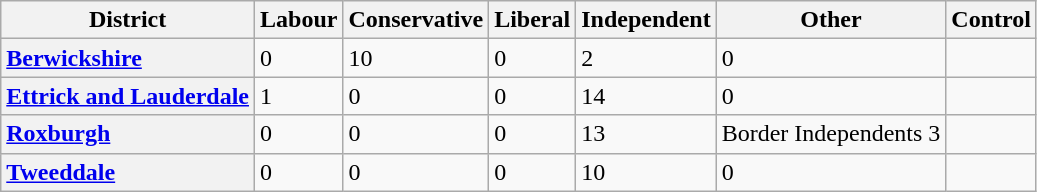<table class="wikitable">
<tr>
<th scope="col">District</th>
<th scope="col">Labour</th>
<th scope="col">Conservative</th>
<th scope="col">Liberal</th>
<th scope="col">Independent</th>
<th scope="col">Other</th>
<th scope="col" colspan=2>Control<br></th>
</tr>
<tr>
<th scope="row" style="text-align: left;"><a href='#'>Berwickshire</a></th>
<td>0</td>
<td>10</td>
<td>0</td>
<td>2</td>
<td>0</td>
<td></td>
</tr>
<tr>
<th scope="row" style="text-align: left;"><a href='#'>Ettrick and Lauderdale</a></th>
<td>1</td>
<td>0</td>
<td>0</td>
<td>14</td>
<td>0</td>
<td></td>
</tr>
<tr>
<th scope="row" style="text-align: left;"><a href='#'>Roxburgh</a></th>
<td>0</td>
<td>0</td>
<td>0</td>
<td>13</td>
<td>Border Independents 3</td>
<td></td>
</tr>
<tr>
<th scope="row" style="text-align: left;"><a href='#'>Tweeddale</a></th>
<td>0</td>
<td>0</td>
<td>0</td>
<td>10</td>
<td>0</td>
<td></td>
</tr>
</table>
